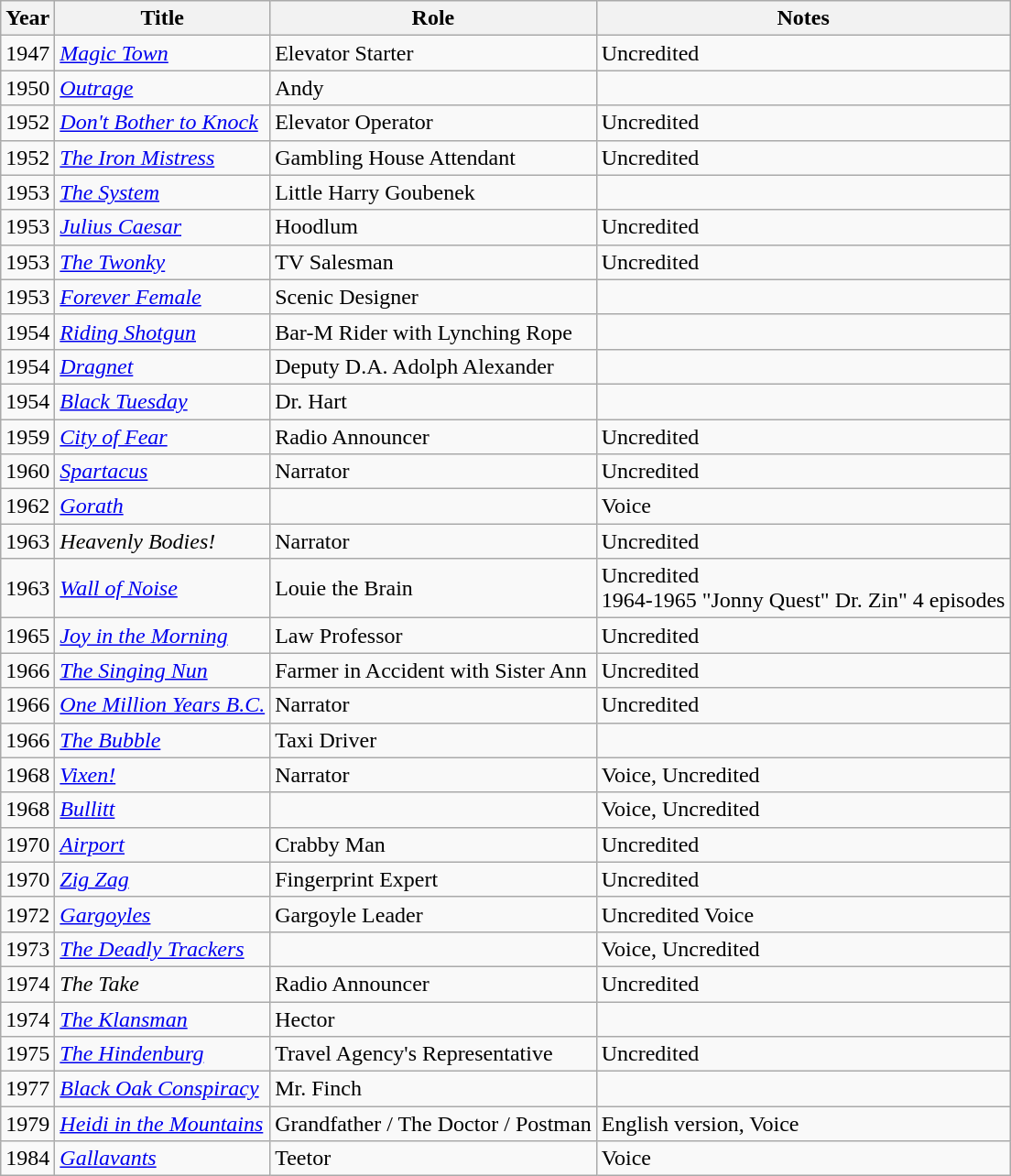<table class="wikitable">
<tr>
<th>Year</th>
<th>Title</th>
<th>Role</th>
<th>Notes</th>
</tr>
<tr>
<td>1947</td>
<td><em><a href='#'>Magic Town</a></em></td>
<td>Elevator Starter</td>
<td>Uncredited</td>
</tr>
<tr>
<td>1950</td>
<td><em><a href='#'>Outrage</a></em></td>
<td>Andy</td>
<td></td>
</tr>
<tr>
<td>1952</td>
<td><em><a href='#'>Don't Bother to Knock</a></em></td>
<td>Elevator Operator</td>
<td>Uncredited</td>
</tr>
<tr>
<td>1952</td>
<td><em><a href='#'>The Iron Mistress</a></em></td>
<td>Gambling House Attendant</td>
<td>Uncredited</td>
</tr>
<tr>
<td>1953</td>
<td><em><a href='#'>The System</a></em></td>
<td>Little Harry Goubenek</td>
<td></td>
</tr>
<tr>
<td>1953</td>
<td><em><a href='#'>Julius Caesar</a></em></td>
<td>Hoodlum</td>
<td>Uncredited</td>
</tr>
<tr>
<td>1953</td>
<td><em><a href='#'>The Twonky</a></em></td>
<td>TV Salesman</td>
<td>Uncredited</td>
</tr>
<tr>
<td>1953</td>
<td><em><a href='#'>Forever Female</a></em></td>
<td>Scenic Designer</td>
<td></td>
</tr>
<tr>
<td>1954</td>
<td><em><a href='#'>Riding Shotgun</a></em></td>
<td>Bar-M Rider with Lynching Rope</td>
<td></td>
</tr>
<tr>
<td>1954</td>
<td><em><a href='#'>Dragnet</a></em></td>
<td>Deputy D.A. Adolph Alexander</td>
<td></td>
</tr>
<tr>
<td>1954</td>
<td><em><a href='#'>Black Tuesday</a></em></td>
<td>Dr. Hart</td>
<td></td>
</tr>
<tr>
<td>1959</td>
<td><em><a href='#'>City of Fear</a></em></td>
<td>Radio Announcer</td>
<td>Uncredited</td>
</tr>
<tr>
<td>1960</td>
<td><em><a href='#'>Spartacus</a></em></td>
<td>Narrator</td>
<td>Uncredited</td>
</tr>
<tr>
<td>1962</td>
<td><em><a href='#'>Gorath</a></em></td>
<td></td>
<td>Voice</td>
</tr>
<tr>
<td>1963</td>
<td><em>Heavenly Bodies!</em></td>
<td>Narrator</td>
<td>Uncredited</td>
</tr>
<tr>
<td>1963</td>
<td><em><a href='#'>Wall of Noise</a></em></td>
<td>Louie the Brain</td>
<td>Uncredited<br>1964-1965 "Jonny Quest"  Dr. Zin" 4 episodes</td>
</tr>
<tr>
<td>1965</td>
<td><em><a href='#'>Joy in the Morning</a></em></td>
<td>Law Professor</td>
<td>Uncredited</td>
</tr>
<tr>
<td>1966</td>
<td><em><a href='#'>The Singing Nun</a></em></td>
<td>Farmer in Accident with Sister Ann</td>
<td>Uncredited</td>
</tr>
<tr>
<td>1966</td>
<td><em><a href='#'>One Million Years B.C.</a></em></td>
<td>Narrator</td>
<td>Uncredited</td>
</tr>
<tr>
<td>1966</td>
<td><em><a href='#'>The Bubble</a></em></td>
<td>Taxi Driver</td>
<td></td>
</tr>
<tr>
<td>1968</td>
<td><em><a href='#'>Vixen!</a></em></td>
<td>Narrator</td>
<td>Voice, Uncredited</td>
</tr>
<tr>
<td>1968</td>
<td><em><a href='#'>Bullitt</a></em></td>
<td></td>
<td>Voice, Uncredited</td>
</tr>
<tr>
<td>1970</td>
<td><em><a href='#'>Airport</a></em></td>
<td>Crabby Man</td>
<td>Uncredited</td>
</tr>
<tr>
<td>1970</td>
<td><em><a href='#'>Zig Zag</a></em></td>
<td>Fingerprint Expert</td>
<td>Uncredited</td>
</tr>
<tr>
<td>1972</td>
<td><em><a href='#'>Gargoyles</a></em></td>
<td>Gargoyle Leader</td>
<td>Uncredited Voice</td>
</tr>
<tr>
<td>1973</td>
<td><em><a href='#'>The Deadly Trackers</a></em></td>
<td></td>
<td>Voice, Uncredited</td>
</tr>
<tr>
<td>1974</td>
<td><em>The Take</em></td>
<td>Radio Announcer</td>
<td>Uncredited</td>
</tr>
<tr>
<td>1974</td>
<td><em><a href='#'>The Klansman</a></em></td>
<td>Hector</td>
<td></td>
</tr>
<tr>
<td>1975</td>
<td><em><a href='#'>The Hindenburg</a></em></td>
<td>Travel Agency's Representative</td>
<td>Uncredited</td>
</tr>
<tr>
<td>1977</td>
<td><em><a href='#'>Black Oak Conspiracy</a></em></td>
<td>Mr. Finch</td>
<td></td>
</tr>
<tr>
<td>1979</td>
<td><em><a href='#'>Heidi in the Mountains</a></em></td>
<td>Grandfather / The Doctor / Postman</td>
<td>English version, Voice</td>
</tr>
<tr>
<td>1984</td>
<td><em><a href='#'>Gallavants</a></em></td>
<td>Teetor</td>
<td>Voice</td>
</tr>
</table>
